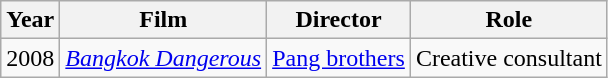<table class="wikitable">
<tr>
<th>Year</th>
<th>Film</th>
<th>Director</th>
<th>Role</th>
</tr>
<tr>
<td>2008</td>
<td><em><a href='#'>Bangkok Dangerous</a></em></td>
<td><a href='#'>Pang brothers</a></td>
<td>Creative consultant</td>
</tr>
</table>
